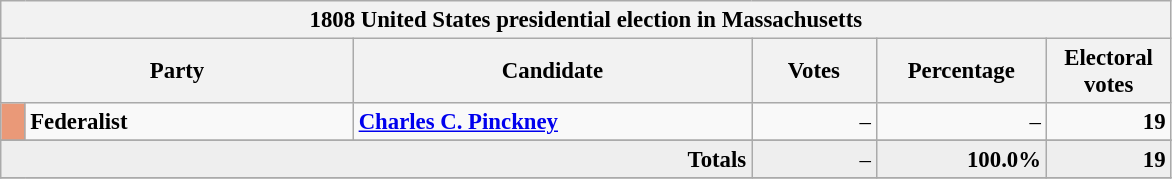<table class="wikitable" style="font-size: 95%;">
<tr>
<th colspan="6">1808 United States presidential election in Massachusetts</th>
</tr>
<tr>
<th colspan="2" style="width: 15em">Party</th>
<th style="width: 17em">Candidate</th>
<th style="width: 5em">Votes</th>
<th style="width: 7em">Percentage</th>
<th style="width: 5em">Electoral votes</th>
</tr>
<tr>
<th style="background-color:#EA9978; width: 3px"></th>
<td style="width: 130px"><strong>Federalist</strong></td>
<td><strong><a href='#'>Charles C. Pinckney</a></strong></td>
<td align="right">–</td>
<td align="right">–</td>
<td align="right"><strong>19</strong></td>
</tr>
<tr>
</tr>
<tr bgcolor="#EEEEEE">
<td colspan="3" align="right"><strong>Totals</strong></td>
<td align="right">–</td>
<td align="right"><strong>100.0%</strong></td>
<td align="right"><strong>19</strong></td>
</tr>
<tr>
</tr>
</table>
